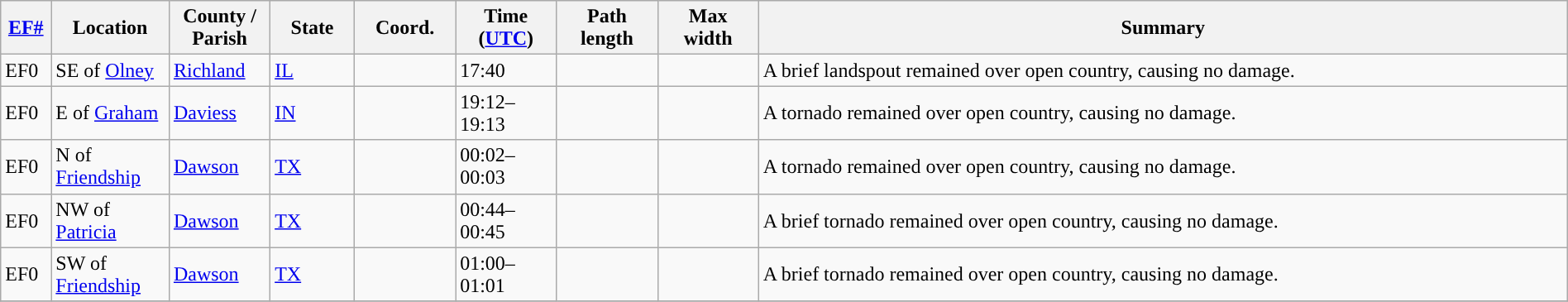<table class="wikitable sortable" style="width:100%;">
<tr>
<th scope="col" width="3%" align="center"><a href='#'>EF#</a></th>
<th scope="col" width="7%" align="center" class="unsortable">Location</th>
<th scope="col" width="6%" align="center" class="unsortable">County / Parish</th>
<th scope="col" width="5%" align="center">State</th>
<th scope="col" width="6%" align="center">Coord.</th>
<th scope="col" width="6%" align="center">Time (<a href='#'>UTC</a>)</th>
<th scope="col" width="6%" align="center">Path length</th>
<th scope="col" width="6%" align="center">Max width</th>
<th scope="col" width="48%" class="unsortable" align="center">Summary</th>
</tr>
<tr>
<td>EF0</td>
<td>SE of <a href='#'>Olney</a></td>
<td><a href='#'>Richland</a></td>
<td><a href='#'>IL</a></td>
<td></td>
<td>17:40</td>
<td></td>
<td></td>
<td>A brief landspout remained over open country, causing no damage.</td>
</tr>
<tr>
<td>EF0</td>
<td>E of <a href='#'>Graham</a></td>
<td><a href='#'>Daviess</a></td>
<td><a href='#'>IN</a></td>
<td></td>
<td>19:12–19:13</td>
<td></td>
<td></td>
<td>A tornado remained over open country, causing no damage.</td>
</tr>
<tr>
<td>EF0</td>
<td>N of <a href='#'>Friendship</a></td>
<td><a href='#'>Dawson</a></td>
<td><a href='#'>TX</a></td>
<td></td>
<td>00:02–00:03</td>
<td></td>
<td></td>
<td>A tornado remained over open country, causing no damage.</td>
</tr>
<tr>
<td>EF0</td>
<td>NW of <a href='#'>Patricia</a></td>
<td><a href='#'>Dawson</a></td>
<td><a href='#'>TX</a></td>
<td></td>
<td>00:44–00:45</td>
<td></td>
<td></td>
<td>A brief tornado remained over open country, causing no damage.</td>
</tr>
<tr>
<td>EF0</td>
<td>SW of <a href='#'>Friendship</a></td>
<td><a href='#'>Dawson</a></td>
<td><a href='#'>TX</a></td>
<td></td>
<td>01:00–01:01</td>
<td></td>
<td></td>
<td>A brief tornado remained over open country, causing no damage.</td>
</tr>
<tr>
</tr>
</table>
